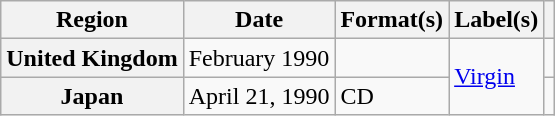<table class="wikitable plainrowheaders">
<tr>
<th scope="col">Region</th>
<th scope="col">Date</th>
<th scope="col">Format(s)</th>
<th scope="col">Label(s)</th>
<th scope="col"></th>
</tr>
<tr>
<th scope="row">United Kingdom</th>
<td>February 1990</td>
<td></td>
<td rowspan="2"><a href='#'>Virgin</a></td>
<td></td>
</tr>
<tr>
<th scope="row">Japan</th>
<td>April 21, 1990</td>
<td>CD</td>
<td></td>
</tr>
</table>
